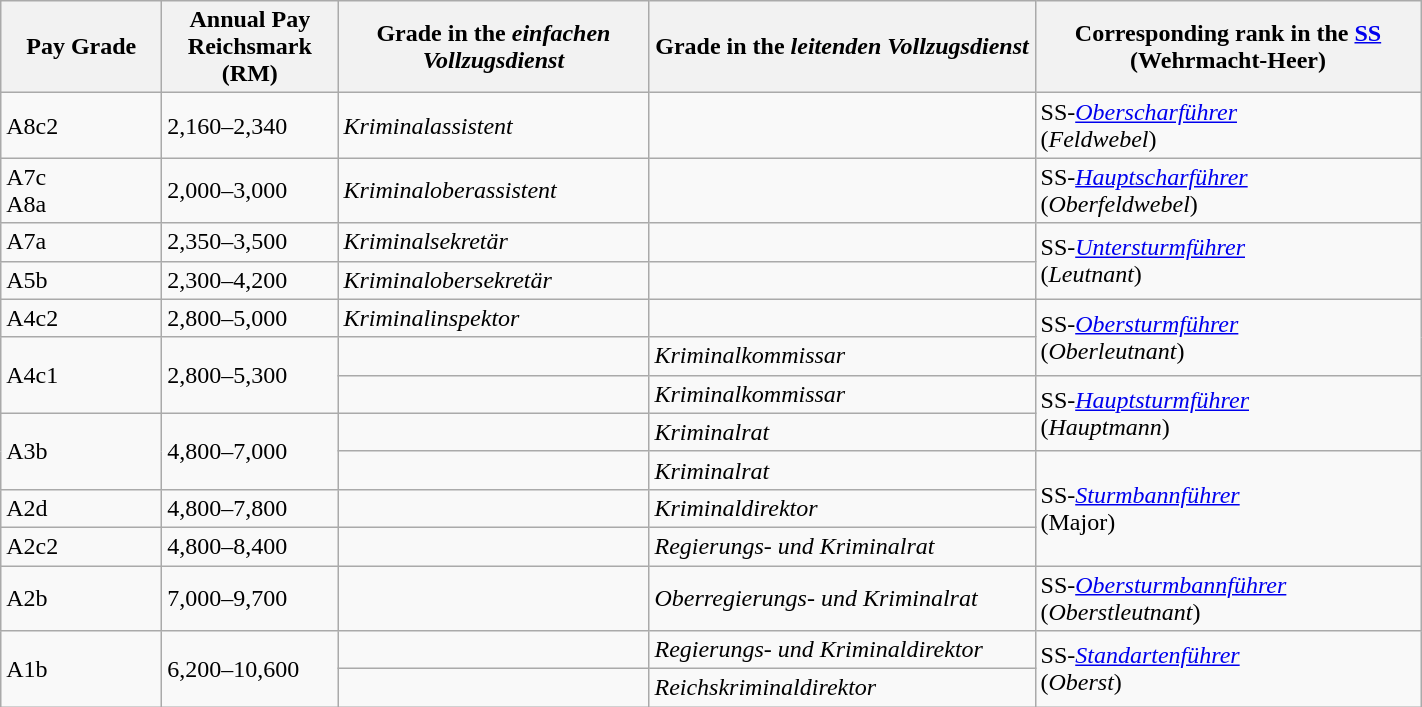<table class="wikitable">
<tr>
<th align="left" width="100">Pay Grade</th>
<th align="left" width="110">Annual Pay<br>Reichsmark (RM)</th>
<th align="left" width="200">Grade in the <em>einfachen Vollzugsdienst</em> <br></th>
<th align="left" width="250">Grade in the <em>leitenden Vollzugsdienst</em> <br></th>
<th align="left" width="250">Corresponding rank in the <a href='#'>SS</a> <br> (Wehrmacht-Heer)</th>
</tr>
<tr>
<td>A8c2</td>
<td>2,160–2,340</td>
<td><em>Kriminalassistent</em></td>
<td></td>
<td>SS-<em><a href='#'>Oberscharführer</a></em><br>(<em>Feldwebel</em>)</td>
</tr>
<tr>
<td>A7c<br>A8a</td>
<td>2,000–3,000</td>
<td><em>Kriminaloberassistent</em></td>
<td></td>
<td>SS-<em><a href='#'>Hauptscharführer</a></em><br>(<em>Oberfeldwebel</em>)</td>
</tr>
<tr>
<td>A7a</td>
<td>2,350–3,500</td>
<td><em>Kriminalsekretär</em></td>
<td></td>
<td rowspan=2>SS-<em><a href='#'>Untersturmführer</a></em><br>(<em>Leutnant</em>)</td>
</tr>
<tr>
<td>A5b</td>
<td>2,300–4,200</td>
<td><em>Kriminalobersekretär</em></td>
<td></td>
</tr>
<tr>
<td>A4c2</td>
<td>2,800–5,000</td>
<td><em>Kriminalinspektor</em></td>
<td></td>
<td rowspan=2>SS-<em><a href='#'>Obersturmführer</a></em><br>(<em>Oberleutnant</em>)</td>
</tr>
<tr>
<td rowspan=2>A4c1</td>
<td rowspan=2>2,800–5,300</td>
<td></td>
<td><em>Kriminalkommissar</em></td>
</tr>
<tr>
<td></td>
<td><em>Kriminalkommissar</em><br></td>
<td rowspan=2>SS-<em><a href='#'>Hauptsturmführer</a></em><br>(<em>Hauptmann</em>)</td>
</tr>
<tr>
<td rowspan=2>A3b</td>
<td rowspan=2>4,800–7,000</td>
<td></td>
<td><em>Kriminalrat</em></td>
</tr>
<tr>
<td></td>
<td><em>Kriminalrat</em><br></td>
<td rowspan=3>SS-<em><a href='#'>Sturmbannführer</a></em><br>(Major)</td>
</tr>
<tr>
<td>A2d</td>
<td>4,800–7,800</td>
<td></td>
<td><em>Kriminaldirektor</em></td>
</tr>
<tr>
<td>A2c2</td>
<td>4,800–8,400</td>
<td></td>
<td><em>Regierungs- und Kriminalrat</em></td>
</tr>
<tr>
<td>A2b</td>
<td>7,000–9,700</td>
<td></td>
<td><em>Oberregierungs- und Kriminalrat</em></td>
<td>SS-<em><a href='#'>Obersturmbannführer</a></em><br>(<em>Oberstleutnant</em>)</td>
</tr>
<tr>
<td rowspan=2>A1b</td>
<td rowspan=2>6,200–10,600</td>
<td></td>
<td><em>Regierungs- und Kriminaldirektor</em></td>
<td rowspan=2>SS-<em><a href='#'>Standartenführer</a></em><br> (<em>Oberst</em>)</td>
</tr>
<tr>
<td></td>
<td><em>Reichskriminaldirektor</em></td>
</tr>
</table>
